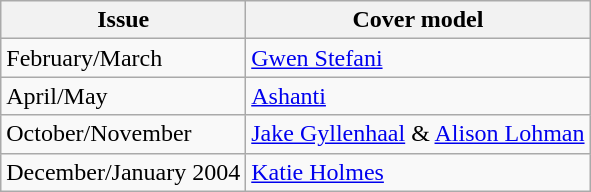<table class="sortable wikitable">
<tr>
<th>Issue</th>
<th>Cover model</th>
</tr>
<tr>
<td>February/March</td>
<td><a href='#'>Gwen Stefani</a></td>
</tr>
<tr>
<td>April/May</td>
<td><a href='#'>Ashanti</a></td>
</tr>
<tr>
<td>October/November</td>
<td><a href='#'>Jake Gyllenhaal</a> & <a href='#'>Alison Lohman</a></td>
</tr>
<tr>
<td>December/January 2004</td>
<td><a href='#'>Katie Holmes</a></td>
</tr>
</table>
